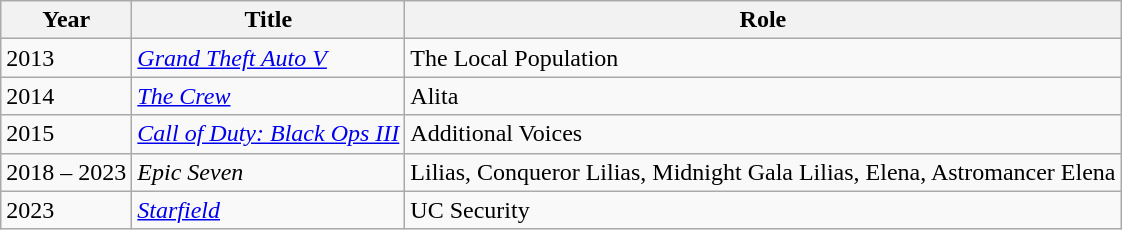<table class="wikitable sortable">
<tr>
<th>Year</th>
<th>Title</th>
<th>Role</th>
</tr>
<tr>
<td>2013</td>
<td><em><a href='#'>Grand Theft Auto V</a></em></td>
<td>The Local Population</td>
</tr>
<tr>
<td>2014</td>
<td><em><a href='#'>The Crew</a></em></td>
<td>Alita</td>
</tr>
<tr>
<td>2015</td>
<td><em><a href='#'>Call of Duty: Black Ops III</a></em></td>
<td>Additional Voices</td>
</tr>
<tr>
<td>2018 – 2023</td>
<td><em>Epic Seven</em></td>
<td>Lilias, Conqueror Lilias, Midnight Gala Lilias, Elena, Astromancer Elena</td>
</tr>
<tr>
<td>2023</td>
<td><em><a href='#'>Starfield</a></em></td>
<td>UC Security</td>
</tr>
</table>
